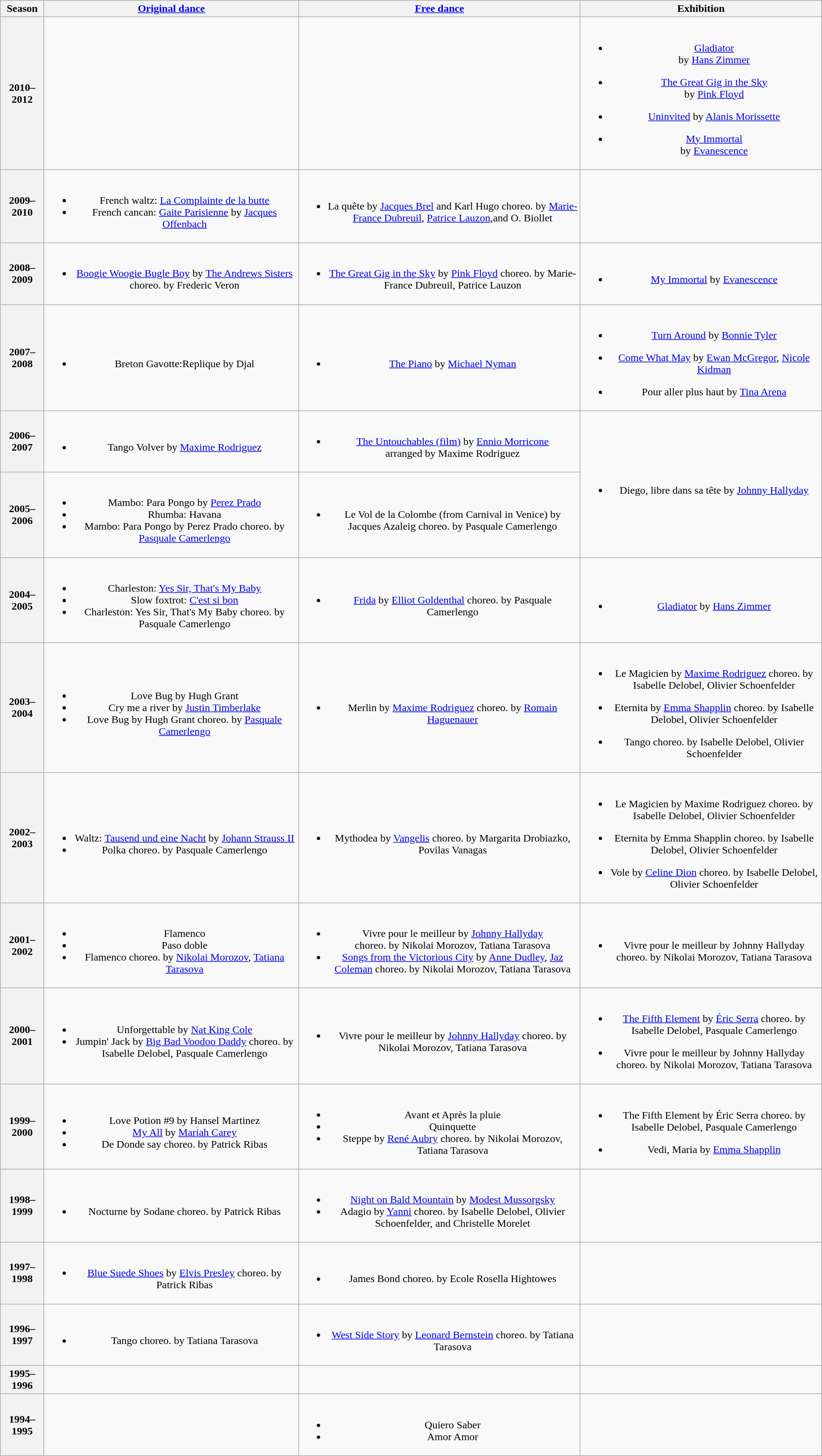<table class="wikitable" style="text-align:center">
<tr>
<th>Season</th>
<th><a href='#'>Original dance</a></th>
<th><a href='#'>Free dance</a></th>
<th>Exhibition</th>
</tr>
<tr>
<th>2010–2012</th>
<td></td>
<td></td>
<td><br><ul><li><a href='#'>Gladiator</a> <br> by <a href='#'>Hans Zimmer</a></li></ul><ul><li><a href='#'>The Great Gig in the Sky</a> <br> by <a href='#'>Pink Floyd</a></li></ul><ul><li><a href='#'>Uninvited</a> by <a href='#'>Alanis Morissette</a></li></ul><ul><li><a href='#'>My Immortal</a> <br> by <a href='#'>Evanescence</a></li></ul></td>
</tr>
<tr>
<th>2009–2010 <br></th>
<td><br><ul><li>French waltz: <a href='#'>La Complainte de la butte</a></li><li>French cancan: <a href='#'>Gaite Parisienne</a> by <a href='#'>Jacques Offenbach</a></li></ul></td>
<td><br><ul><li>La quête by <a href='#'>Jacques Brel</a> and Karl Hugo choreo. by <a href='#'>Marie-France Dubreuil</a>, <a href='#'>Patrice Lauzon</a>,and O. Biollet</li></ul></td>
<td></td>
</tr>
<tr>
<th>2008–2009 </th>
<td><br><ul><li><a href='#'>Boogie Woogie Bugle Boy</a> by <a href='#'>The Andrews Sisters</a> choreo. by Frederic Veron</li></ul></td>
<td><br><ul><li><a href='#'>The Great Gig in the Sky</a> by <a href='#'>Pink Floyd</a> choreo. by Marie-France Dubreuil, Patrice Lauzon</li></ul></td>
<td><br><ul><li><a href='#'>My Immortal</a> by <a href='#'>Evanescence</a></li></ul></td>
</tr>
<tr>
<th>2007–2008 <br></th>
<td><br><ul><li>Breton Gavotte:Replique by Djal</li></ul></td>
<td><br><ul><li><a href='#'>The Piano</a> by <a href='#'>Michael Nyman</a></li></ul></td>
<td><br><ul><li><a href='#'>Turn Around</a> by <a href='#'>Bonnie Tyler</a></li></ul><ul><li><a href='#'>Come What May</a> by <a href='#'>Ewan McGregor</a>, <a href='#'>Nicole Kidman</a></li></ul><ul><li>Pour aller plus haut by <a href='#'>Tina Arena</a></li></ul></td>
</tr>
<tr>
<th>2006–2007 <br></th>
<td><br><ul><li>Tango Volver  by <a href='#'>Maxime Rodriguez</a></li></ul></td>
<td><br><ul><li><a href='#'>The Untouchables (film)</a>  by <a href='#'>Ennio Morricone</a> <br> arranged by Maxime Rodriguez</li></ul></td>
<td rowspan=2><br><ul><li>Diego, libre dans sa tête  by <a href='#'>Johnny Hallyday</a></li></ul></td>
</tr>
<tr>
<th>2005–2006 <br></th>
<td><br><ul><li>Mambo: Para Pongo  by <a href='#'>Perez Prado</a></li><li>Rhumba: Havana</li><li>Mambo: Para Pongo  by Perez Prado choreo. by <a href='#'>Pasquale Camerlengo</a></li></ul></td>
<td><br><ul><li>Le Vol de la Colombe (from Carnival in Venice) by Jacques Azaleig choreo. by Pasquale Camerlengo</li></ul></td>
</tr>
<tr>
<th>2004–2005 <br></th>
<td><br><ul><li>Charleston: <a href='#'>Yes Sir, That's My Baby</a></li><li>Slow foxtrot: <a href='#'>C'est si bon</a></li><li>Charleston: Yes Sir, That's My Baby  choreo. by Pasquale Camerlengo</li></ul></td>
<td><br><ul><li><a href='#'>Frida</a> by <a href='#'>Elliot Goldenthal</a> choreo. by Pasquale Camerlengo</li></ul></td>
<td><br><ul><li><a href='#'>Gladiator</a>  by <a href='#'>Hans Zimmer</a></li></ul></td>
</tr>
<tr>
<th>2003–2004 </th>
<td><br><ul><li>Love Bug by Hugh Grant</li><li>Cry me a river by <a href='#'>Justin Timberlake</a></li><li>Love Bug by Hugh Grant choreo. by <a href='#'>Pasquale Camerlengo</a></li></ul></td>
<td><br><ul><li>Merlin by <a href='#'>Maxime Rodriguez</a> choreo. by <a href='#'>Romain Haguenauer</a></li></ul></td>
<td><br><ul><li>Le Magicien by <a href='#'>Maxime Rodriguez</a> choreo. by Isabelle Delobel, Olivier Schoenfelder</li></ul><ul><li>Eternita by <a href='#'>Emma Shapplin</a>  choreo. by Isabelle Delobel, Olivier Schoenfelder</li></ul><ul><li>Tango  choreo. by Isabelle Delobel, Olivier Schoenfelder</li></ul></td>
</tr>
<tr>
<th>2002–2003</th>
<td><br><ul><li>Waltz: <a href='#'>Tausend und eine Nacht</a> by <a href='#'>Johann Strauss II</a></li><li>Polka choreo. by Pasquale Camerlengo</li></ul></td>
<td><br><ul><li>Mythodea by <a href='#'>Vangelis</a> choreo. by Margarita Drobiazko, Povilas Vanagas</li></ul></td>
<td><br><ul><li>Le Magicien  by Maxime Rodriguez choreo. by Isabelle Delobel, Olivier Schoenfelder</li></ul><ul><li>Eternita  by Emma Shapplin choreo. by Isabelle Delobel, Olivier Schoenfelder</li></ul><ul><li>Vole  by <a href='#'>Celine Dion</a> choreo. by Isabelle Delobel, Olivier Schoenfelder</li></ul></td>
</tr>
<tr>
<th>2001–2002 </th>
<td><br><ul><li>Flamenco</li><li>Paso doble</li><li>Flamenco choreo. by <a href='#'>Nikolai Morozov</a>, <a href='#'>Tatiana Tarasova</a></li></ul></td>
<td><br><ul><li>Vivre pour le meilleur by <a href='#'>Johnny Hallyday</a> <br> choreo. by Nikolai Morozov, Tatiana Tarasova</li><li><a href='#'>Songs from the Victorious City</a> by <a href='#'>Anne Dudley</a>, <a href='#'>Jaz Coleman</a> choreo. by Nikolai Morozov, Tatiana Tarasova</li></ul></td>
<td><br><ul><li>Vivre pour le meilleur by Johnny Hallyday <br> choreo. by Nikolai Morozov, Tatiana Tarasova</li></ul></td>
</tr>
<tr>
<th>2000–2001 </th>
<td><br><ul><li>Unforgettable by <a href='#'>Nat King Cole</a></li><li>Jumpin' Jack by <a href='#'>Big Bad Voodoo Daddy</a>  choreo. by Isabelle Delobel, Pasquale Camerlengo</li></ul></td>
<td><br><ul><li>Vivre pour le meilleur  by <a href='#'>Johnny Hallyday</a> choreo. by Nikolai Morozov, Tatiana Tarasova</li></ul></td>
<td><br><ul><li><a href='#'>The Fifth Element</a> by <a href='#'>Éric Serra</a> choreo. by Isabelle Delobel, Pasquale Camerlengo</li></ul><ul><li>Vivre pour le meilleur  by Johnny Hallyday choreo. by Nikolai Morozov, Tatiana Tarasova</li></ul></td>
</tr>
<tr>
<th>1999–2000 <br></th>
<td><br><ul><li>Love Potion #9  by Hansel Martinez</li><li><a href='#'>My All</a> by <a href='#'>Mariah Carey</a></li><li>De Donde say choreo. by Patrick Ribas</li></ul></td>
<td><br><ul><li>Avant et Après la pluie</li><li>Quinquette</li><li>Steppe by <a href='#'>René Aubry</a> choreo. by Nikolai Morozov, Tatiana Tarasova</li></ul></td>
<td><br><ul><li>The Fifth Element  by Éric Serra choreo. by Isabelle Delobel, Pasquale Camerlengo</li></ul><ul><li>Vedi, Maria by <a href='#'>Emma Shapplin</a></li></ul></td>
</tr>
<tr>
<th>1998–1999 </th>
<td><br><ul><li>Nocturne by Sodane  choreo. by Patrick Ribas</li></ul></td>
<td><br><ul><li><a href='#'>Night on Bald Mountain</a>  by <a href='#'>Modest Mussorgsky</a></li><li>Adagio  by <a href='#'>Yanni</a> choreo. by Isabelle Delobel, Olivier Schoenfelder, and Christelle Morelet</li></ul></td>
<td></td>
</tr>
<tr>
<th>1997–1998 <br></th>
<td><br><ul><li><a href='#'>Blue Suede Shoes</a> by <a href='#'>Elvis Presley</a> choreo. by Patrick Ribas</li></ul></td>
<td><br><ul><li>James Bond choreo. by Ecole Rosella Hightowes</li></ul></td>
<td></td>
</tr>
<tr>
<th>1996–1997 <br></th>
<td><br><ul><li>Tango  choreo. by Tatiana Tarasova</li></ul></td>
<td><br><ul><li><a href='#'>West Side Story</a>  by <a href='#'>Leonard Bernstein</a> choreo. by Tatiana Tarasova</li></ul></td>
<td></td>
</tr>
<tr>
<th>1995–1996</th>
<td></td>
<td></td>
<td></td>
</tr>
<tr>
<th>1994–1995</th>
<td></td>
<td><br><ul><li>Quiero Saber</li><li>Amor Amor</li></ul></td>
<td></td>
</tr>
</table>
